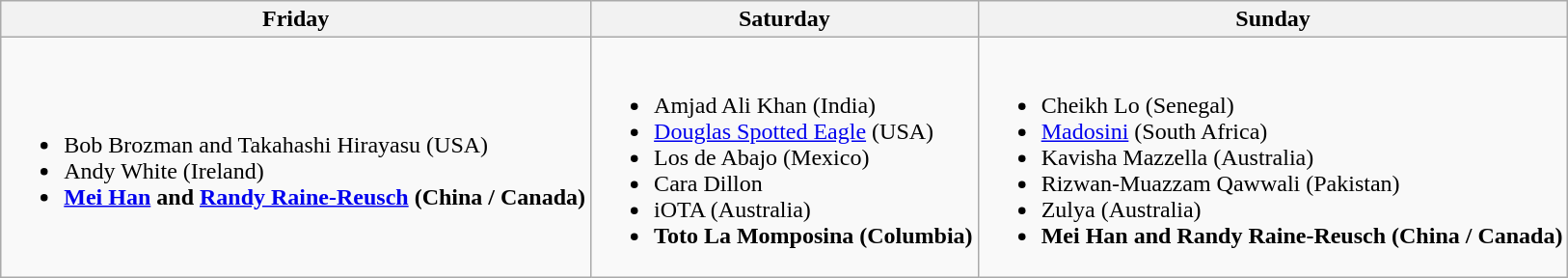<table class="wikitable">
<tr>
<th>Friday</th>
<th>Saturday</th>
<th>Sunday</th>
</tr>
<tr>
<td><br><ul><li>Bob Brozman and Takahashi Hirayasu (USA)</li><li>Andy White (Ireland)</li><li><strong><a href='#'>Mei Han</a> and <a href='#'>Randy Raine-Reusch</a> (China / Canada)</strong></li></ul></td>
<td><br><ul><li>Amjad Ali Khan (India)</li><li><a href='#'>Douglas Spotted Eagle</a> (USA)</li><li>Los de Abajo (Mexico)</li><li>Cara Dillon</li><li>iOTA (Australia)</li><li><strong>Toto La Momposina (Columbia)</strong></li></ul></td>
<td><br><ul><li>Cheikh Lo (Senegal)</li><li><a href='#'>Madosini</a> (South Africa)</li><li>Kavisha Mazzella (Australia)</li><li>Rizwan-Muazzam Qawwali (Pakistan)</li><li>Zulya (Australia)</li><li><strong>Mei Han and Randy Raine-Reusch (China / Canada)</strong></li></ul></td>
</tr>
</table>
